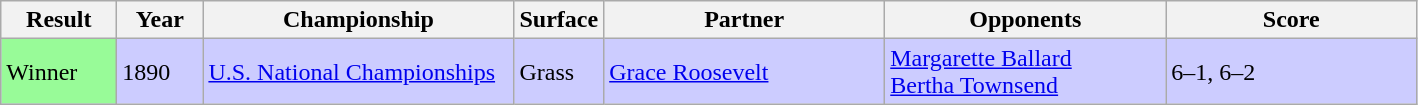<table class="sortable wikitable">
<tr>
<th style="width:70px">Result</th>
<th style="width:50px">Year</th>
<th style="width:200px">Championship</th>
<th style="width:50px">Surface</th>
<th style="width:180px">Partner</th>
<th style="width:180px">Opponents</th>
<th style="width:160px" class="unsortable">Score</th>
</tr>
<tr style="background:#ccf;">
<td style="background:#98fb98;">Winner</td>
<td>1890</td>
<td><a href='#'>U.S. National Championships</a></td>
<td>Grass</td>
<td>  <a href='#'>Grace Roosevelt</a></td>
<td> <a href='#'>Margarette Ballard</a><br>  <a href='#'>Bertha Townsend</a></td>
<td>6–1, 6–2</td>
</tr>
</table>
